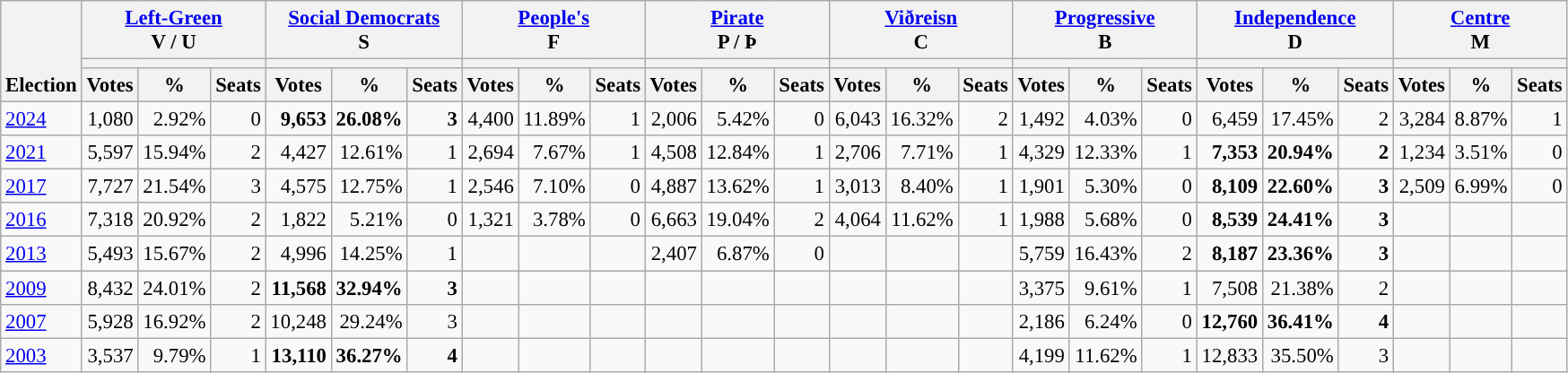<table class="wikitable" border="1" style="font-size:95%; text-align:right;">
<tr>
<th style="text-align:left;" valign=bottom rowspan=3>Election</th>
<th valign=bottom colspan=3><a href='#'>Left-Green</a><br>V / U</th>
<th valign=bottom colspan=3><a href='#'>Social Democrats</a><br>S</th>
<th valign=bottom colspan=3><a href='#'>People's</a><br>F</th>
<th valign=bottom colspan=3><a href='#'>Pirate</a><br>P / Þ</th>
<th valign=bottom colspan=3><a href='#'>Viðreisn</a><br>C</th>
<th valign=bottom colspan=3><a href='#'>Progressive</a><br>B</th>
<th valign=bottom colspan=3><a href='#'>Independence</a><br>D</th>
<th valign=bottom colspan=3><a href='#'>Centre</a><br>M</th>
</tr>
<tr>
<th colspan=3 style="background:"></th>
<th colspan=3 style="background:"></th>
<th colspan=3 style="background:"></th>
<th colspan=3 style="background:"></th>
<th colspan=3 style="background:"></th>
<th colspan=3 style="background:"></th>
<th colspan=3 style="background:"></th>
<th colspan=3 style="background:"></th>
</tr>
<tr>
<th>Votes</th>
<th>%</th>
<th>Seats</th>
<th>Votes</th>
<th>%</th>
<th>Seats</th>
<th>Votes</th>
<th>%</th>
<th>Seats</th>
<th>Votes</th>
<th>%</th>
<th>Seats</th>
<th>Votes</th>
<th>%</th>
<th>Seats</th>
<th>Votes</th>
<th>%</th>
<th>Seats</th>
<th>Votes</th>
<th>%</th>
<th>Seats</th>
<th>Votes</th>
<th>%</th>
<th>Seats</th>
</tr>
<tr>
<td align=left><a href='#'>2024</a></td>
<td>1,080</td>
<td>2.92%</td>
<td>0</td>
<td><strong>9,653</strong></td>
<td><strong>26.08%</strong></td>
<td><strong>3</strong></td>
<td>4,400</td>
<td>11.89%</td>
<td>1</td>
<td>2,006</td>
<td>5.42%</td>
<td>0</td>
<td>6,043</td>
<td>16.32%</td>
<td>2</td>
<td>1,492</td>
<td>4.03%</td>
<td>0</td>
<td>6,459</td>
<td>17.45%</td>
<td>2</td>
<td>3,284</td>
<td>8.87%</td>
<td>1</td>
</tr>
<tr>
<td align=left><a href='#'>2021</a></td>
<td>5,597</td>
<td>15.94%</td>
<td>2</td>
<td>4,427</td>
<td>12.61%</td>
<td>1</td>
<td>2,694</td>
<td>7.67%</td>
<td>1</td>
<td>4,508</td>
<td>12.84%</td>
<td>1</td>
<td>2,706</td>
<td>7.71%</td>
<td>1</td>
<td>4,329</td>
<td>12.33%</td>
<td>1</td>
<td><strong>7,353</strong></td>
<td><strong>20.94%</strong></td>
<td><strong>2</strong></td>
<td>1,234</td>
<td>3.51%</td>
<td>0</td>
</tr>
<tr>
<td align=left><a href='#'>2017</a></td>
<td>7,727</td>
<td>21.54%</td>
<td>3</td>
<td>4,575</td>
<td>12.75%</td>
<td>1</td>
<td>2,546</td>
<td>7.10%</td>
<td>0</td>
<td>4,887</td>
<td>13.62%</td>
<td>1</td>
<td>3,013</td>
<td>8.40%</td>
<td>1</td>
<td>1,901</td>
<td>5.30%</td>
<td>0</td>
<td><strong>8,109</strong></td>
<td><strong>22.60%</strong></td>
<td><strong>3</strong></td>
<td>2,509</td>
<td>6.99%</td>
<td>0</td>
</tr>
<tr>
<td align=left><a href='#'>2016</a></td>
<td>7,318</td>
<td>20.92%</td>
<td>2</td>
<td>1,822</td>
<td>5.21%</td>
<td>0</td>
<td>1,321</td>
<td>3.78%</td>
<td>0</td>
<td>6,663</td>
<td>19.04%</td>
<td>2</td>
<td>4,064</td>
<td>11.62%</td>
<td>1</td>
<td>1,988</td>
<td>5.68%</td>
<td>0</td>
<td><strong>8,539</strong></td>
<td><strong>24.41%</strong></td>
<td><strong>3</strong></td>
<td></td>
<td></td>
<td></td>
</tr>
<tr>
<td align=left><a href='#'>2013</a></td>
<td>5,493</td>
<td>15.67%</td>
<td>2</td>
<td>4,996</td>
<td>14.25%</td>
<td>1</td>
<td></td>
<td></td>
<td></td>
<td>2,407</td>
<td>6.87%</td>
<td>0</td>
<td></td>
<td></td>
<td></td>
<td>5,759</td>
<td>16.43%</td>
<td>2</td>
<td><strong>8,187</strong></td>
<td><strong>23.36%</strong></td>
<td><strong>3</strong></td>
<td></td>
<td></td>
<td></td>
</tr>
<tr>
<td align=left><a href='#'>2009</a></td>
<td>8,432</td>
<td>24.01%</td>
<td>2</td>
<td><strong>11,568</strong></td>
<td><strong>32.94%</strong></td>
<td><strong>3</strong></td>
<td></td>
<td></td>
<td></td>
<td></td>
<td></td>
<td></td>
<td></td>
<td></td>
<td></td>
<td>3,375</td>
<td>9.61%</td>
<td>1</td>
<td>7,508</td>
<td>21.38%</td>
<td>2</td>
<td></td>
<td></td>
<td></td>
</tr>
<tr>
<td align=left><a href='#'>2007</a></td>
<td>5,928</td>
<td>16.92%</td>
<td>2</td>
<td>10,248</td>
<td>29.24%</td>
<td>3</td>
<td></td>
<td></td>
<td></td>
<td></td>
<td></td>
<td></td>
<td></td>
<td></td>
<td></td>
<td>2,186</td>
<td>6.24%</td>
<td>0</td>
<td><strong>12,760</strong></td>
<td><strong>36.41%</strong></td>
<td><strong>4</strong></td>
<td></td>
<td></td>
<td></td>
</tr>
<tr>
<td align=left><a href='#'>2003</a></td>
<td>3,537</td>
<td>9.79%</td>
<td>1</td>
<td><strong>13,110</strong></td>
<td><strong>36.27%</strong></td>
<td><strong>4</strong></td>
<td></td>
<td></td>
<td></td>
<td></td>
<td></td>
<td></td>
<td></td>
<td></td>
<td></td>
<td>4,199</td>
<td>11.62%</td>
<td>1</td>
<td>12,833</td>
<td>35.50%</td>
<td>3</td>
<td></td>
<td></td>
<td></td>
</tr>
</table>
